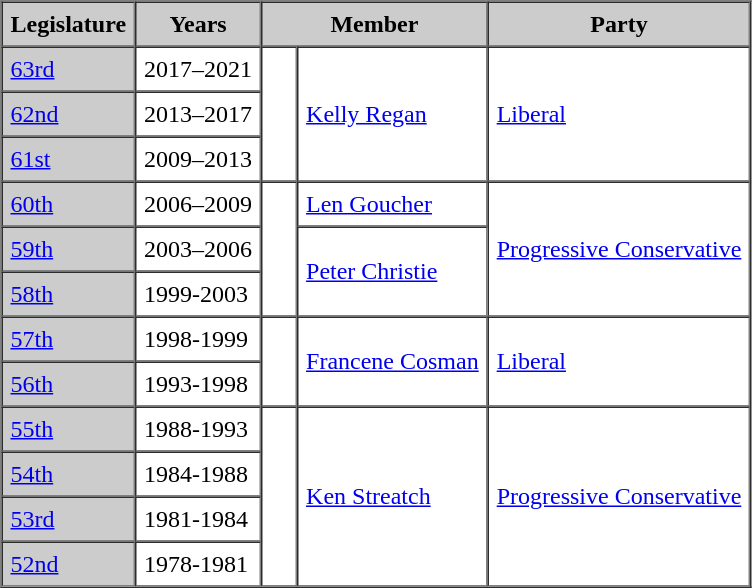<table border=1 cellpadding=5 cellspacing=0>
<tr bgcolor="CCCCCC">
<th>Legislature</th>
<th>Years</th>
<th colspan="2">Member</th>
<th>Party</th>
</tr>
<tr>
<td bgcolor="CCCCCC"><a href='#'>63rd</a></td>
<td>2017–2021</td>
<td rowspan="3" ></td>
<td rowspan="3"><a href='#'>Kelly Regan</a></td>
<td rowspan="3"><a href='#'>Liberal</a></td>
</tr>
<tr>
<td bgcolor="CCCCCC"><a href='#'>62nd</a></td>
<td>2013–2017</td>
</tr>
<tr>
<td bgcolor="CCCCCC"><a href='#'>61st</a></td>
<td>2009–2013</td>
</tr>
<tr>
<td bgcolor="CCCCCC"><a href='#'>60th</a></td>
<td>2006–2009</td>
<td rowspan="3" ></td>
<td><a href='#'>Len Goucher</a></td>
<td rowspan="3"><a href='#'>Progressive Conservative</a></td>
</tr>
<tr>
<td bgcolor="CCCCCC"><a href='#'>59th</a></td>
<td>2003–2006</td>
<td rowspan="2"><a href='#'>Peter Christie</a></td>
</tr>
<tr>
<td bgcolor="CCCCCC"><a href='#'>58th</a></td>
<td>1999-2003</td>
</tr>
<tr>
<td bgcolor="CCCCCC"><a href='#'>57th</a></td>
<td>1998-1999</td>
<td rowspan="2" >   </td>
<td rowspan="2"><a href='#'>Francene Cosman</a></td>
<td rowspan="2"><a href='#'>Liberal</a></td>
</tr>
<tr>
<td bgcolor="CCCCCC"><a href='#'>56th</a></td>
<td>1993-1998</td>
</tr>
<tr>
<td bgcolor="CCCCCC"><a href='#'>55th</a></td>
<td>1988-1993</td>
<td rowspan="4" >   </td>
<td rowspan="4"><a href='#'>Ken Streatch</a></td>
<td rowspan="4"><a href='#'>Progressive Conservative</a></td>
</tr>
<tr>
<td bgcolor="CCCCCC"><a href='#'>54th</a></td>
<td>1984-1988</td>
</tr>
<tr>
<td bgcolor="CCCCCC"><a href='#'>53rd</a></td>
<td>1981-1984</td>
</tr>
<tr>
<td bgcolor="CCCCCC"><a href='#'>52nd</a></td>
<td>1978-1981</td>
</tr>
</table>
